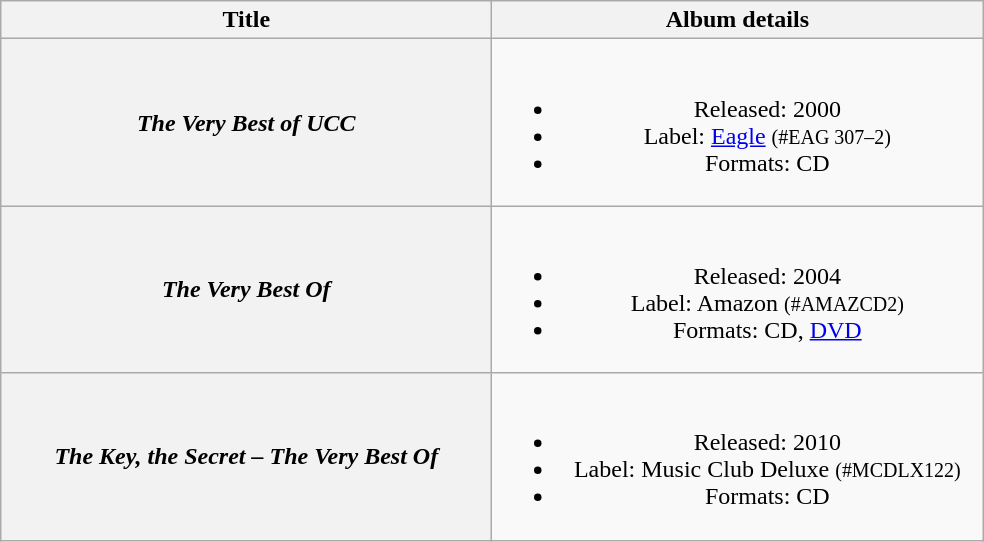<table class="wikitable plainrowheaders" style="text-align:center;">
<tr>
<th scope="col" style="width:20em;">Title</th>
<th scope="col" style="width:20em;">Album details</th>
</tr>
<tr>
<th scope="row"><em>The Very Best of UCC</em></th>
<td><br><ul><li>Released: 2000</li><li>Label: <a href='#'>Eagle</a> <small>(#EAG 307–2)</small></li><li>Formats: CD</li></ul></td>
</tr>
<tr>
<th scope="row"><em>The Very Best Of</em></th>
<td><br><ul><li>Released: 2004</li><li>Label: Amazon <small>(#AMAZCD2)</small></li><li>Formats: CD, <a href='#'>DVD</a></li></ul></td>
</tr>
<tr>
<th scope="row"><em>The Key, the Secret – The Very Best Of</em></th>
<td><br><ul><li>Released: 2010</li><li>Label: Music Club Deluxe <small>(#MCDLX122)</small></li><li>Formats: CD</li></ul></td>
</tr>
</table>
